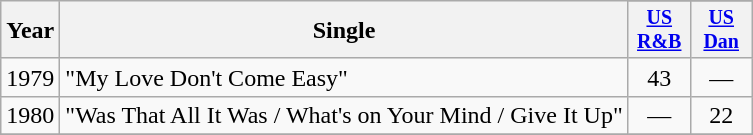<table class="wikitable" style="text-align:center;">
<tr>
<th rowspan="2">Year</th>
<th rowspan="2">Single</th>
</tr>
<tr style="font-size:smaller;">
<th width="35"><a href='#'>US<br>R&B</a><br></th>
<th width="35"><a href='#'>US<br>Dan</a><br></th>
</tr>
<tr>
<td>1979</td>
<td align="left">"My Love Don't Come Easy"</td>
<td>43</td>
<td>—</td>
</tr>
<tr>
<td>1980</td>
<td align="left">"Was That All It Was / What's on Your Mind / Give It Up"</td>
<td>—</td>
<td>22</td>
</tr>
<tr>
</tr>
</table>
